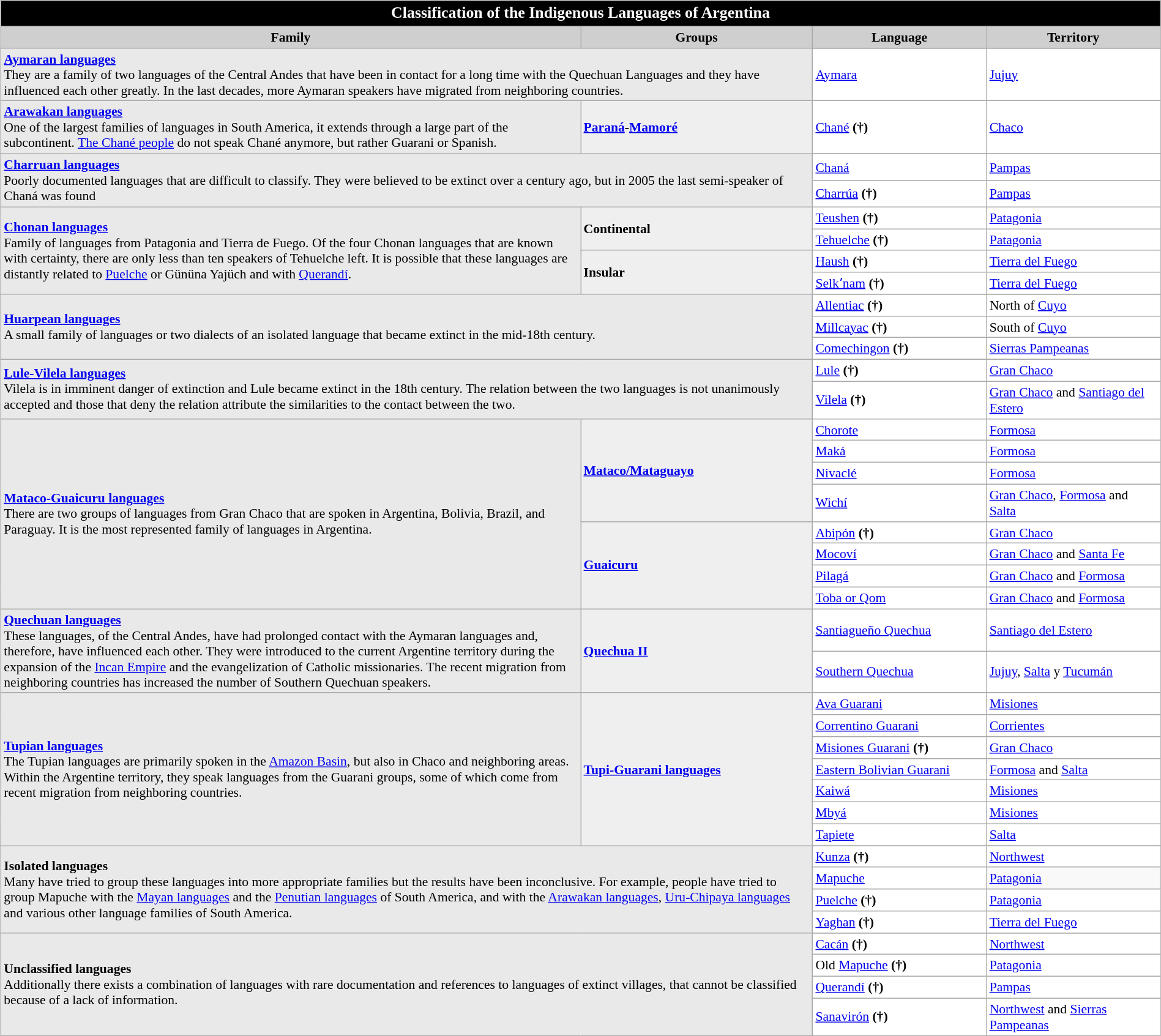<table class="wikitable" width="100%" style="float:center; margin: 0.5em 0.5em 0.5em 1em; padding: 0.5e text-align:left;clear:all; margin-left:3px; font-size:90%">
<tr>
<td colspan="5" style="background:#black; color:white; font-size:120%" align="center" bgcolor="black"><strong>Classification of the Indigenous Languages of Argentina</strong></td>
</tr>
<tr>
<td colspan="2" style="background:#CFCFCF;" align="center" width="50%"><strong>Family</strong></td>
<td style="background:#CFCFCF;" align="center" width="20%"><strong>Groups</strong></td>
<td style="background:#CFCFCF;" align="center" width="15%"><strong>Language</strong></td>
<td style="background:#CFCFCF;" align="center" width="15%"><strong>Territory</strong></td>
</tr>
<tr>
<td colspan="3" rowspan="2" style="background:#e9e9e9;"><strong><a href='#'>Aymaran languages</a></strong><br> They are a family of two languages of the Central Andes that have been in contact for a long time with the Quechuan Languages and they have influenced each other greatly. In the last decades, more Aymaran speakers have migrated from neighboring countries.</td>
</tr>
<tr>
<td style="background:white;"><a href='#'>Aymara</a></td>
<td style="background:white;"><a href='#'>Jujuy</a></td>
</tr>
<tr>
<td colspan="2" style="background:#e9e9e9;"><strong><a href='#'>Arawakan languages</a></strong><br> One of the largest families of languages in South America, it extends through a large part of the subcontinent. <a href='#'>The Chané people</a> do not speak Chané anymore, but rather Guarani or Spanish.</td>
<td style="background:#EFEFEF;"><strong><a href='#'>Paraná</a>-<a href='#'>Mamoré</a></strong></td>
<td style="background:white;"><a href='#'>Chané</a>  <strong>(†)</strong></td>
<td style="background:white;"><a href='#'>Chaco</a></td>
</tr>
<tr>
<td colspan="3" rowspan="3" style="background:#e9e9e9;"><strong><a href='#'>Charruan languages</a></strong><br> Poorly documented languages that are difficult to classify. They were believed to be extinct over a century ago, but in 2005 the last semi-speaker of Chaná was found</td>
</tr>
<tr>
<td style="background:white;"><a href='#'>Chaná</a></td>
<td style="background:white;"><a href='#'>Pampas</a></td>
</tr>
<tr>
<td style="background:white;"><a href='#'>Charrúa</a>  <strong>(†)</strong></td>
<td style="background:white;"><a href='#'>Pampas</a></td>
</tr>
<tr>
<td colspan="2" rowspan="4" style="background:#E9E9E9;"><strong><a href='#'>Chonan languages</a></strong><br> Family of languages from Patagonia and Tierra de Fuego. Of the four Chonan languages that are known with certainty, there are only less than ten speakers of Tehuelche left. It is possible that these languages are distantly related to <a href='#'>Puelche</a> or Gününa Yajüch and with <a href='#'>Querandí</a>.</td>
<td rowspan="2" style="background:#EFEFEF;"><strong>Continental</strong></td>
<td style="background:white;"><a href='#'>Teushen</a> <strong>(†)</strong></td>
<td style="background:white;"><a href='#'>Patagonia</a></td>
</tr>
<tr>
<td style="background:white;"><a href='#'>Tehuelche</a> <strong>(†)</strong></td>
<td style="background:white;"><a href='#'>Patagonia</a></td>
</tr>
<tr>
<td rowspan="2" style="background:#EFEFEF;"><strong>Insular</strong></td>
<td style="background:white;"><a href='#'>Haush</a> <strong>(†)</strong></td>
<td style="background:white;"><a href='#'>Tierra del Fuego</a></td>
</tr>
<tr>
<td style="background:white;"><a href='#'>Selkʼnam</a> <strong>(†)</strong></td>
<td style="background:white;"><a href='#'>Tierra del Fuego</a></td>
</tr>
<tr>
<td colspan="3" rowspan="4" style="background:#e9e9e9;"><strong><a href='#'>Huarpean languages</a></strong><br> A small family of languages or two dialects of an isolated language that became extinct in the mid-18th century.</td>
</tr>
<tr>
<td style="background:white;"><a href='#'>Allentiac</a>  <strong>(†)</strong></td>
<td style="background:white;">North of <a href='#'>Cuyo</a></td>
</tr>
<tr>
<td style="background:white;"><a href='#'>Millcayac</a>  <strong>(†)</strong></td>
<td style="background:white;">South of <a href='#'>Cuyo</a></td>
</tr>
<tr>
<td style="background:white;"><a href='#'>Comechingon</a>  <strong>(†)</strong></td>
<td style="background:white;"><a href='#'>Sierras Pampeanas</a></td>
</tr>
<tr>
<td colspan="3" rowspan="3" style="background:#e9e9e9;"><strong><a href='#'>Lule-Vilela languages</a></strong><br> Vilela is in imminent danger of extinction and Lule became extinct in the 18th century. The relation between the two languages is not unanimously accepted and those that deny the relation attribute the similarities to the contact between the two.</td>
</tr>
<tr>
<td style="background:white;"><a href='#'>Lule</a>  <strong>(†)</strong></td>
<td style="background:white;"><a href='#'>Gran Chaco</a></td>
</tr>
<tr>
<td style="background:white;"><a href='#'>Vilela</a>  <strong>(†)</strong></td>
<td style="background:white;"><a href='#'>Gran Chaco</a> and <a href='#'>Santiago del Estero</a></td>
</tr>
<tr>
<td colspan="2" rowspan="8" style="background:#E9E9E9;"><strong><a href='#'>Mataco-Guaicuru languages</a></strong> <br> There are two groups of languages from Gran Chaco that are spoken in Argentina, Bolivia, Brazil, and Paraguay. It is the most represented family of languages in Argentina.</td>
<td rowspan="4" style="background:#EFEFEF;"><strong><a href='#'>Mataco/Mataguayo</a></strong></td>
<td style="background:white;"><a href='#'>Chorote</a></td>
<td style="background:white;"><a href='#'>Formosa</a></td>
</tr>
<tr>
<td style="background:white;"><a href='#'>Maká</a></td>
<td style="background:white;"><a href='#'>Formosa</a></td>
</tr>
<tr>
<td style="background:white;"><a href='#'>Nivaclé</a></td>
<td style="background:white;"><a href='#'>Formosa</a></td>
</tr>
<tr>
<td style="background:white;"><a href='#'>Wichí</a></td>
<td style="background:white;"><a href='#'>Gran Chaco</a>, <a href='#'>Formosa</a> and <a href='#'>Salta</a></td>
</tr>
<tr>
<td rowspan="4" style="background:#EFEFEF;"><strong><a href='#'>Guaicuru</a></strong></td>
<td style="background:white;"><a href='#'>Abipón</a> <strong>(†)</strong></td>
<td style="background:white;"><a href='#'>Gran Chaco</a></td>
</tr>
<tr>
<td style="background:white;"><a href='#'>Mocoví</a></td>
<td style="background:white;"><a href='#'>Gran Chaco</a> and <a href='#'>Santa Fe</a></td>
</tr>
<tr>
<td style="background:white;"><a href='#'>Pilagá</a></td>
<td style="background:white;"><a href='#'>Gran Chaco</a> and <a href='#'>Formosa</a></td>
</tr>
<tr>
<td style="background:white;"><a href='#'>Toba or Qom</a></td>
<td style="background:white;"><a href='#'>Gran Chaco</a> and <a href='#'>Formosa</a></td>
</tr>
<tr>
<td colspan="2" rowspan="2" style="background:#e9e9e9;"><strong><a href='#'>Quechuan languages</a></strong><br> These languages, of the Central Andes, have had prolonged contact with the Aymaran languages and, therefore, have influenced each other. They were introduced to the current Argentine territory during the expansion of the <a href='#'>Incan Empire</a> and the evangelization of Catholic missionaries. The recent migration from neighboring countries has increased the number of Southern Quechuan speakers.</td>
<td rowspan="2" style="background:#EFEFEF;"><strong><a href='#'>Quechua II</a></strong></td>
<td style="background:white;"><a href='#'>Santiagueño Quechua</a></td>
<td style="background:white;"><a href='#'>Santiago del Estero</a></td>
</tr>
<tr>
<td style="background:white;"><a href='#'>Southern Quechua</a></td>
<td style="background:white;"><a href='#'>Jujuy</a>, <a href='#'>Salta</a> y <a href='#'>Tucumán</a></td>
</tr>
<tr>
<td colspan="2" rowspan="7" style="background:#e9e9e9;"><strong><a href='#'>Tupian languages</a></strong><br> The Tupian languages are primarily spoken in the <a href='#'>Amazon Basin</a>, but also in Chaco and neighboring areas. Within the Argentine territory, they speak languages from the Guarani groups, some of which come from recent migration from neighboring countries.</td>
<td rowspan="7" style="background:#EFEFEF;"><strong><a href='#'>Tupi-Guarani languages</a></strong></td>
<td style="background:white;"><a href='#'>Ava Guarani</a></td>
<td style="background:white;"><a href='#'>Misiones</a></td>
</tr>
<tr>
<td style="background:white;"><a href='#'>Correntino Guarani</a></td>
<td style="background:white;"><a href='#'>Corrientes</a></td>
</tr>
<tr>
<td style="background:white;"><a href='#'>Misiones Guarani</a> <strong>(†)</strong></td>
<td style="background:white;"><a href='#'>Gran Chaco</a></td>
</tr>
<tr>
<td style="background:white;"><a href='#'>Eastern Bolivian Guarani</a></td>
<td style="background:white;"><a href='#'>Formosa</a> and <a href='#'>Salta</a></td>
</tr>
<tr>
<td style="background:white;"><a href='#'>Kaiwá</a></td>
<td style="background:white;"><a href='#'>Misiones</a></td>
</tr>
<tr>
<td style="background:white;"><a href='#'>Mbyá</a></td>
<td style="background:white;"><a href='#'>Misiones</a></td>
</tr>
<tr>
<td style="background:white;"><a href='#'>Tapiete</a></td>
<td style="background:white;"><a href='#'>Salta</a></td>
</tr>
<tr>
<td colspan="3" rowspan="5" style="background:#e9e9e9;"><strong>Isolated languages</strong><br> Many have tried to group these languages into more appropriate families but the results have been inconclusive. For example, people have tried to group Mapuche with the <a href='#'>Mayan languages</a> and the <a href='#'>Penutian languages</a> of South America, and with the <a href='#'>Arawakan languages</a>, <a href='#'>Uru-Chipaya languages</a> and various other language families of South America.</td>
</tr>
<tr>
<td style="background:white;"><a href='#'>Kunza</a>  <strong>(†)</strong></td>
<td style="background:white;"><a href='#'>Northwest</a></td>
</tr>
<tr>
<td style="background:white;"><a href='#'>Mapuche</a></td>
<td style="background:wh ite;"><a href='#'>Patagonia</a></td>
</tr>
<tr>
<td style="background:white;"><a href='#'>Puelche</a>  <strong>(†)</strong></td>
<td style="background:white;"><a href='#'>Patagonia</a></td>
</tr>
<tr>
<td style="background:white;"><a href='#'>Yaghan</a> <strong>(†)</strong></td>
<td style="background:white;"><a href='#'>Tierra del Fuego</a></td>
</tr>
<tr>
<td colspan="3" rowspan="6" style="background:#e9e9e9;"><strong>Unclassified languages</strong><br> Additionally there exists a combination of languages with rare documentation and references to languages of extinct villages, that cannot be classified because of a lack of information.</td>
</tr>
<tr>
<td style="background:white;"><a href='#'>Cacán</a>  <strong>(†)</strong></td>
<td style="background:white;"><a href='#'>Northwest</a></td>
</tr>
<tr>
<td style="background:white;">Old <a href='#'>Mapuche</a>  <strong>(†)</strong></td>
<td style="background:white;"><a href='#'>Patagonia</a></td>
</tr>
<tr>
<td style="background:white;"><a href='#'>Querandí</a>  <strong>(†)</strong></td>
<td style="background:white;"><a href='#'>Pampas</a></td>
</tr>
<tr>
<td style="background:white;"><a href='#'>Sanavirón</a>  <strong>(†)</strong></td>
<td style="background:white;"><a href='#'>Northwest</a> and <a href='#'>Sierras Pampeanas</a></td>
</tr>
</table>
